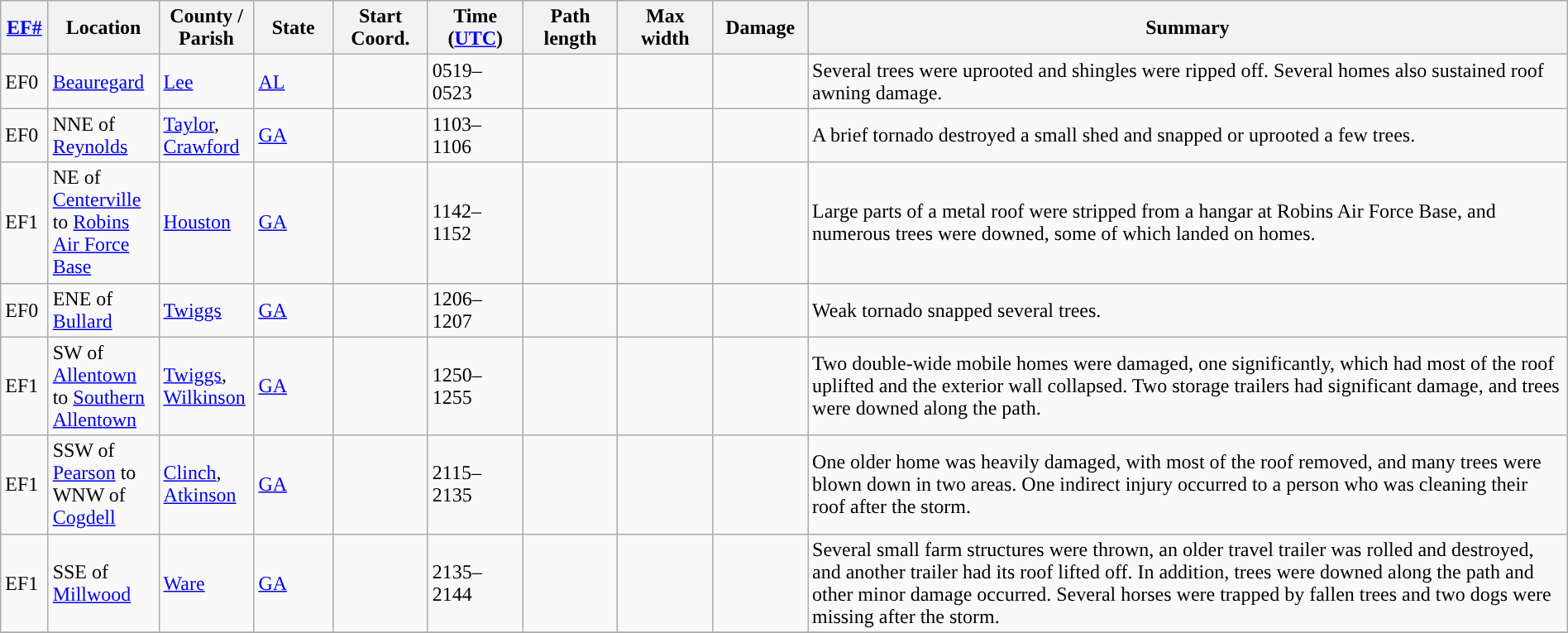<table class="wikitable sortable" style="width:100%;">
<tr>
<th scope="col" width="3%" align="center"><a href='#'>EF#</a></th>
<th scope="col" width="7%" align="center" class="unsortable">Location</th>
<th scope="col" width="6%" align="center" class="unsortable">County / Parish</th>
<th scope="col" width="5%" align="center">State</th>
<th scope="col" width="6%" align="center">Start Coord.</th>
<th scope="col" width="6%" align="center">Time (<a href='#'>UTC</a>)</th>
<th scope="col" width="6%" align="center">Path length</th>
<th scope="col" width="6%" align="center">Max width</th>
<th scope="col" width="6%" align="center">Damage</th>
<th scope="col" width="48%" class="unsortable" align="center">Summary</th>
</tr>
<tr>
<td>EF0</td>
<td><a href='#'>Beauregard</a></td>
<td><a href='#'>Lee</a></td>
<td><a href='#'>AL</a></td>
<td></td>
<td>0519–0523</td>
<td></td>
<td></td>
<td></td>
<td>Several trees were uprooted and shingles were ripped off. Several homes also sustained roof awning damage.</td>
</tr>
<tr>
<td>EF0</td>
<td>NNE of <a href='#'>Reynolds</a></td>
<td><a href='#'>Taylor</a>, <a href='#'>Crawford</a></td>
<td><a href='#'>GA</a></td>
<td></td>
<td>1103–1106</td>
<td></td>
<td></td>
<td></td>
<td>A brief tornado destroyed a small shed and snapped or uprooted a few trees.</td>
</tr>
<tr>
<td>EF1</td>
<td>NE of <a href='#'>Centerville</a> to <a href='#'>Robins Air Force Base</a></td>
<td><a href='#'>Houston</a></td>
<td><a href='#'>GA</a></td>
<td></td>
<td>1142–1152</td>
<td></td>
<td></td>
<td></td>
<td>Large parts of a metal roof were stripped from a hangar at Robins Air Force Base, and numerous trees were downed, some of which landed on homes.</td>
</tr>
<tr>
<td>EF0</td>
<td>ENE of <a href='#'>Bullard</a></td>
<td><a href='#'>Twiggs</a></td>
<td><a href='#'>GA</a></td>
<td></td>
<td>1206–1207</td>
<td></td>
<td></td>
<td></td>
<td>Weak tornado snapped several trees.</td>
</tr>
<tr>
<td>EF1</td>
<td>SW of <a href='#'>Allentown</a> to <a href='#'>Southern Allentown</a></td>
<td><a href='#'>Twiggs</a>, <a href='#'>Wilkinson</a></td>
<td><a href='#'>GA</a></td>
<td></td>
<td>1250–1255</td>
<td></td>
<td></td>
<td></td>
<td>Two double-wide mobile homes were damaged, one significantly, which had most of the roof uplifted and the exterior wall collapsed. Two storage trailers had significant damage, and trees were downed along the path.</td>
</tr>
<tr>
<td>EF1</td>
<td>SSW of <a href='#'>Pearson</a> to WNW of <a href='#'>Cogdell</a></td>
<td><a href='#'>Clinch</a>, <a href='#'>Atkinson</a></td>
<td><a href='#'>GA</a></td>
<td></td>
<td>2115–2135</td>
<td></td>
<td></td>
<td></td>
<td>One older home was heavily damaged, with most of the roof removed, and many trees were blown down in two areas. One indirect injury occurred to a person who was cleaning their roof after the storm.</td>
</tr>
<tr>
<td>EF1</td>
<td>SSE of <a href='#'>Millwood</a></td>
<td><a href='#'>Ware</a></td>
<td><a href='#'>GA</a></td>
<td></td>
<td>2135–2144</td>
<td></td>
<td></td>
<td></td>
<td>Several small farm structures were thrown, an older travel trailer was rolled and destroyed, and another trailer had its roof lifted off. In addition, trees were downed along the path and other minor damage occurred. Several horses were trapped by fallen trees and two dogs were missing after the storm.</td>
</tr>
<tr>
</tr>
</table>
